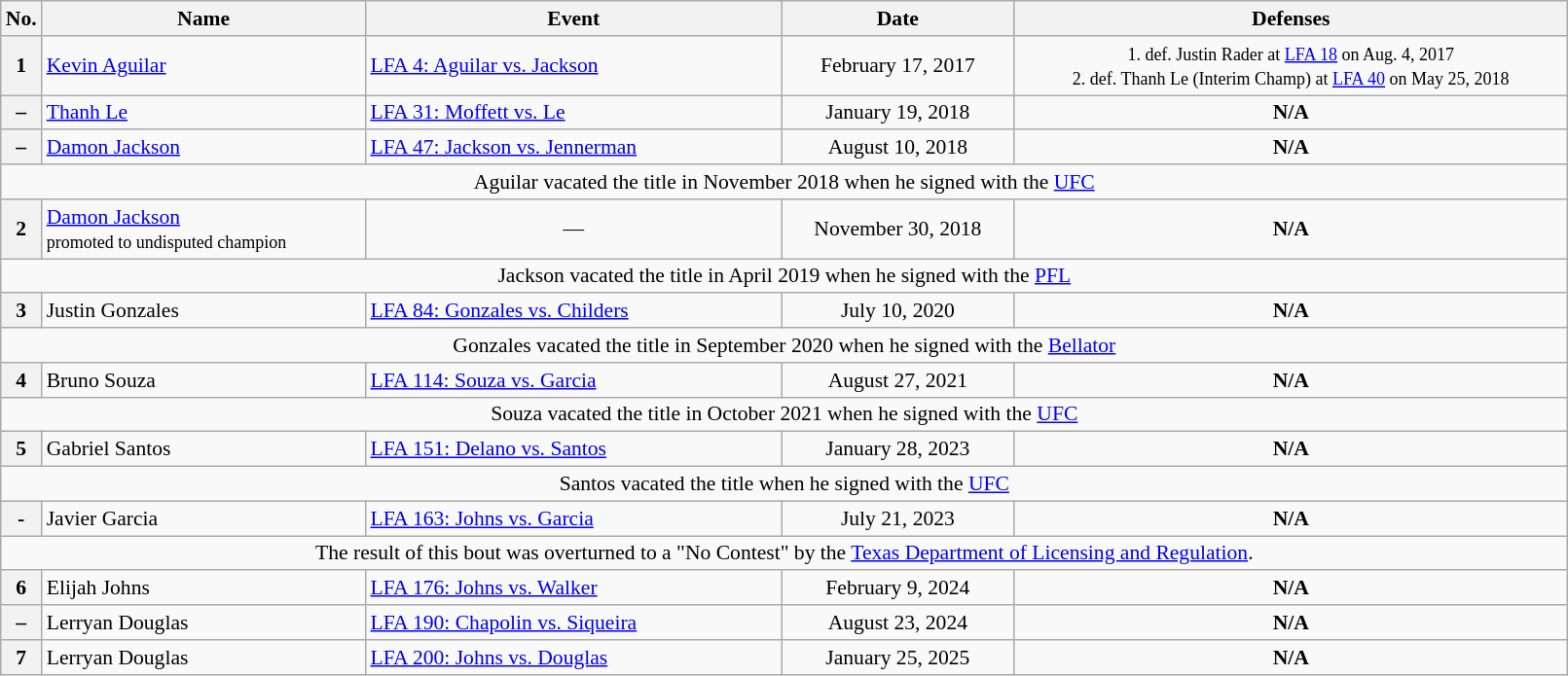<table class="wikitable" style="width:85%; font-size:90%">
<tr>
<th style= width:1%;">No.</th>
<th style= width:21%;">Name</th>
<th style= width:27%;">Event</th>
<th style=width:15%;">Date</th>
<th style= width:70%;">Defenses</th>
</tr>
<tr>
<th>1</th>
<td align=left> <a href='#'>Kevin Aguilar</a> <br></td>
<td align=left><a href='#'>LFA 4: Aguilar vs. Jackson</a> <br></td>
<td align=center>February 17, 2017</td>
<td align=center><small>1. def. Justin Rader at <a href='#'>LFA 18</a> on Aug. 4, 2017 <br> 2. def. Thanh Le (Interim Champ) at <a href='#'>LFA 40</a> on May 25, 2018</small></td>
</tr>
<tr>
<th>–</th>
<td align=left> <a href='#'>Thanh Le</a> <br></td>
<td align=left><a href='#'>LFA 31: Moffett vs. Le</a> <br></td>
<td align=center>January 19, 2018</td>
<td align=center><strong>N/A</strong></td>
</tr>
<tr>
<th>–</th>
<td align=left> <a href='#'>Damon Jackson</a> <br></td>
<td align=left><a href='#'>LFA 47: Jackson vs. Jennerman</a> <br></td>
<td align=center>August 10, 2018</td>
<td align=center><strong>N/A</strong></td>
</tr>
<tr>
<td align="center" colspan="6">Aguilar vacated the title in November 2018 when he signed with the <a href='#'>UFC</a></td>
</tr>
<tr>
<th>2</th>
<td align=left> <a href='#'>Damon Jackson</a> <br><small>promoted to undisputed champion</small></td>
<td align=center>—</td>
<td align=center>November 30, 2018</td>
<td align=center><strong>N/A</strong></td>
</tr>
<tr>
<td align="center" colspan="6">Jackson vacated the title in April 2019 when he signed with the <a href='#'>PFL</a></td>
</tr>
<tr>
<th>3</th>
<td align=left> Justin Gonzales <br></td>
<td align=left><a href='#'>LFA 84: Gonzales vs. Childers</a> <br></td>
<td align=center>July 10, 2020</td>
<td align=center><strong>N/A</strong></td>
</tr>
<tr>
<td align="center" colspan="6">Gonzales vacated the title in September 2020 when he signed with the <a href='#'>Bellator</a></td>
</tr>
<tr>
<th>4</th>
<td align=left> Bruno Souza <br></td>
<td align=left><a href='#'>LFA 114: Souza vs. Garcia</a> <br></td>
<td align=center>August 27, 2021</td>
<td align=center><strong>N/A</strong></td>
</tr>
<tr>
<td align="center" colspan="6">Souza vacated the title in October 2021 when he signed with the <a href='#'>UFC</a></td>
</tr>
<tr>
<th>5</th>
<td align=left> Gabriel Santos <br></td>
<td align=left><a href='#'>LFA 151: Delano vs. Santos</a> <br></td>
<td align=center>January 28, 2023</td>
<td align=center><strong>N/A</strong></td>
</tr>
<tr>
<td align="center" colspan="6">Santos vacated the title when he signed with the <a href='#'>UFC</a></td>
</tr>
<tr>
<th>-</th>
<td align=left> Javier Garcia <br></td>
<td align=left><a href='#'>LFA 163: Johns vs. Garcia</a> <br></td>
<td align=center>July 21, 2023</td>
<td align=center><strong>N/A</strong></td>
</tr>
<tr>
<td align="center" colspan="6">The result of this bout was overturned to a "No Contest" by the <a href='#'>Texas Department of Licensing and Regulation</a>.</td>
</tr>
<tr>
<th>6</th>
<td align=left> Elijah Johns <br></td>
<td align=left><a href='#'>LFA 176: Johns vs. Walker</a> <br></td>
<td align=center>February 9, 2024</td>
<td align=center><strong>N/A</strong></td>
</tr>
<tr>
<th>–</th>
<td align=left> Lerryan Douglas <br></td>
<td align=left><a href='#'>LFA 190: Chapolin vs. Siqueira</a> <br></td>
<td align=center>August 23, 2024</td>
<td align=center><strong>N/A</strong></td>
</tr>
<tr>
<th>7</th>
<td align=left> Lerryan Douglas</td>
<td align=left><a href='#'>LFA 200: Johns vs. Douglas</a> <br></td>
<td align=center>January 25, 2025</td>
<td align=center><strong>N/A</strong></td>
</tr>
</table>
